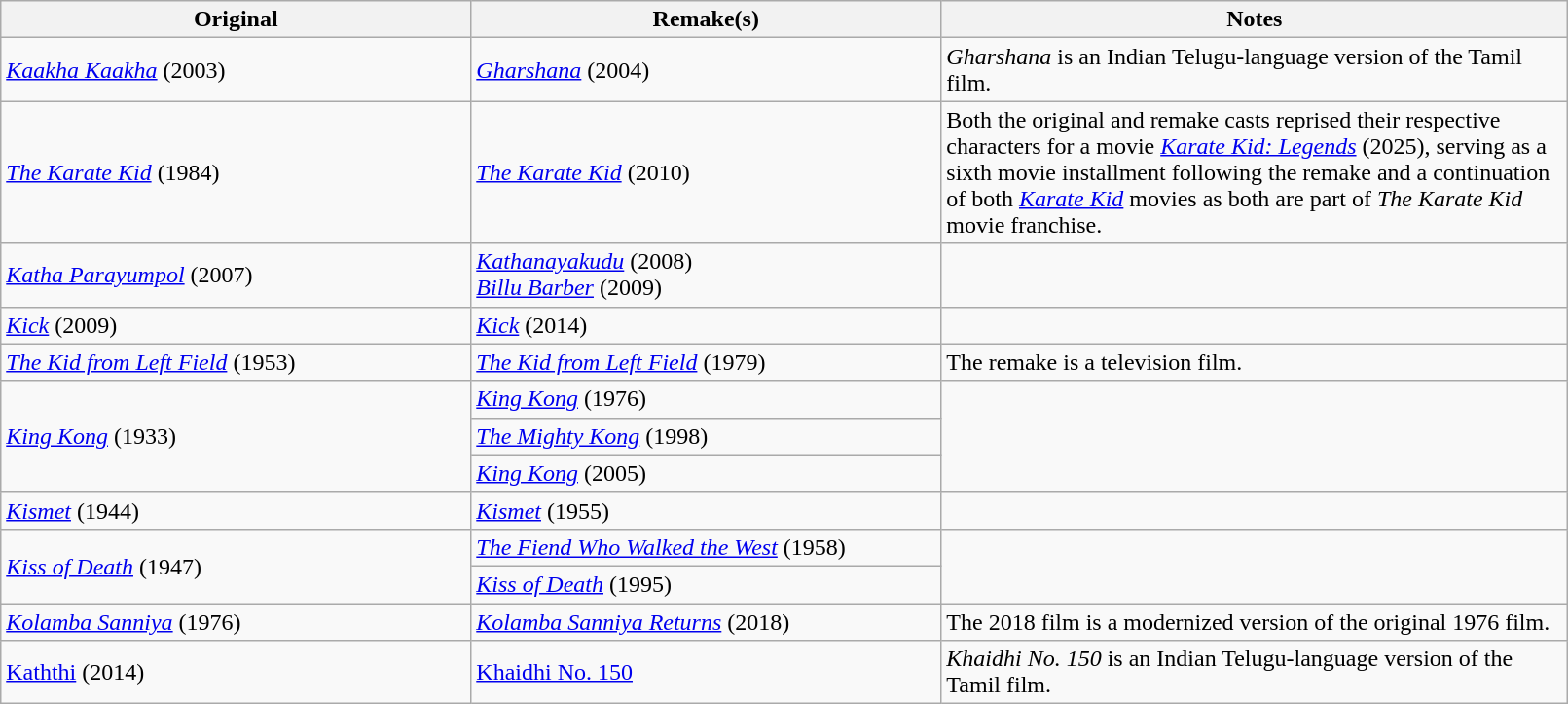<table class="wikitable" style="width:85%">
<tr>
<th style="width:30%">Original</th>
<th style="width:30%">Remake(s)</th>
<th>Notes</th>
</tr>
<tr>
<td><em><a href='#'>Kaakha Kaakha</a></em> (2003)</td>
<td><em><a href='#'>Gharshana</a></em> (2004)</td>
<td><em>Gharshana</em> is an Indian Telugu-language version of the Tamil film.</td>
</tr>
<tr>
<td><em><a href='#'>The Karate Kid</a></em> (1984)</td>
<td><em><a href='#'>The Karate Kid</a></em> (2010)</td>
<td>Both the original and remake casts reprised their respective characters for a movie <em><a href='#'>Karate Kid: Legends</a></em> (2025), serving as a sixth movie installment following the remake and a continuation of both <em><a href='#'>Karate Kid</a></em> movies as both are part of <em>The Karate Kid</em> movie franchise.</td>
</tr>
<tr>
<td><em><a href='#'>Katha Parayumpol</a></em> (2007)</td>
<td><a href='#'><em>Kathanayakudu</em></a> (2008)<br><em><a href='#'>Billu Barber</a></em> (2009)</td>
<td></td>
</tr>
<tr>
<td><a href='#'><em>Kick</em></a> (2009)</td>
<td><a href='#'><em>Kick</em></a> (2014)</td>
<td></td>
</tr>
<tr>
<td><em><a href='#'>The Kid from Left Field</a></em> (1953)</td>
<td><em><a href='#'>The Kid from Left Field</a></em> (1979)</td>
<td>The remake is a television film.</td>
</tr>
<tr>
<td rowspan="3"><em><a href='#'>King Kong</a></em> (1933)</td>
<td><em><a href='#'>King Kong</a></em> (1976)</td>
<td rowspan="3"></td>
</tr>
<tr>
<td><em><a href='#'>The Mighty Kong</a></em> (1998)</td>
</tr>
<tr>
<td><em><a href='#'>King Kong</a></em> (2005)</td>
</tr>
<tr>
<td><em><a href='#'>Kismet</a></em> (1944)</td>
<td><em><a href='#'>Kismet</a></em> (1955)</td>
<td></td>
</tr>
<tr>
<td rowspan="2"><em><a href='#'>Kiss of Death</a></em> (1947)</td>
<td><em><a href='#'>The Fiend Who Walked the West</a></em> (1958)</td>
<td rowspan="2"></td>
</tr>
<tr>
<td><em><a href='#'>Kiss of Death</a></em> (1995)</td>
</tr>
<tr>
<td><em><a href='#'>Kolamba Sanniya</a></em> (1976)</td>
<td><em><a href='#'>Kolamba Sanniya Returns</a></em> (2018)</td>
<td>The 2018 film is a modernized version of the original 1976 film.</td>
</tr>
<tr>
<td><a href='#'>Kaththi</a> (2014)</td>
<td><a href='#'>Khaidhi No. 150</a></td>
<td><em>Khaidhi No. 150</em> is an Indian Telugu-language version of the Tamil film.</td>
</tr>
</table>
